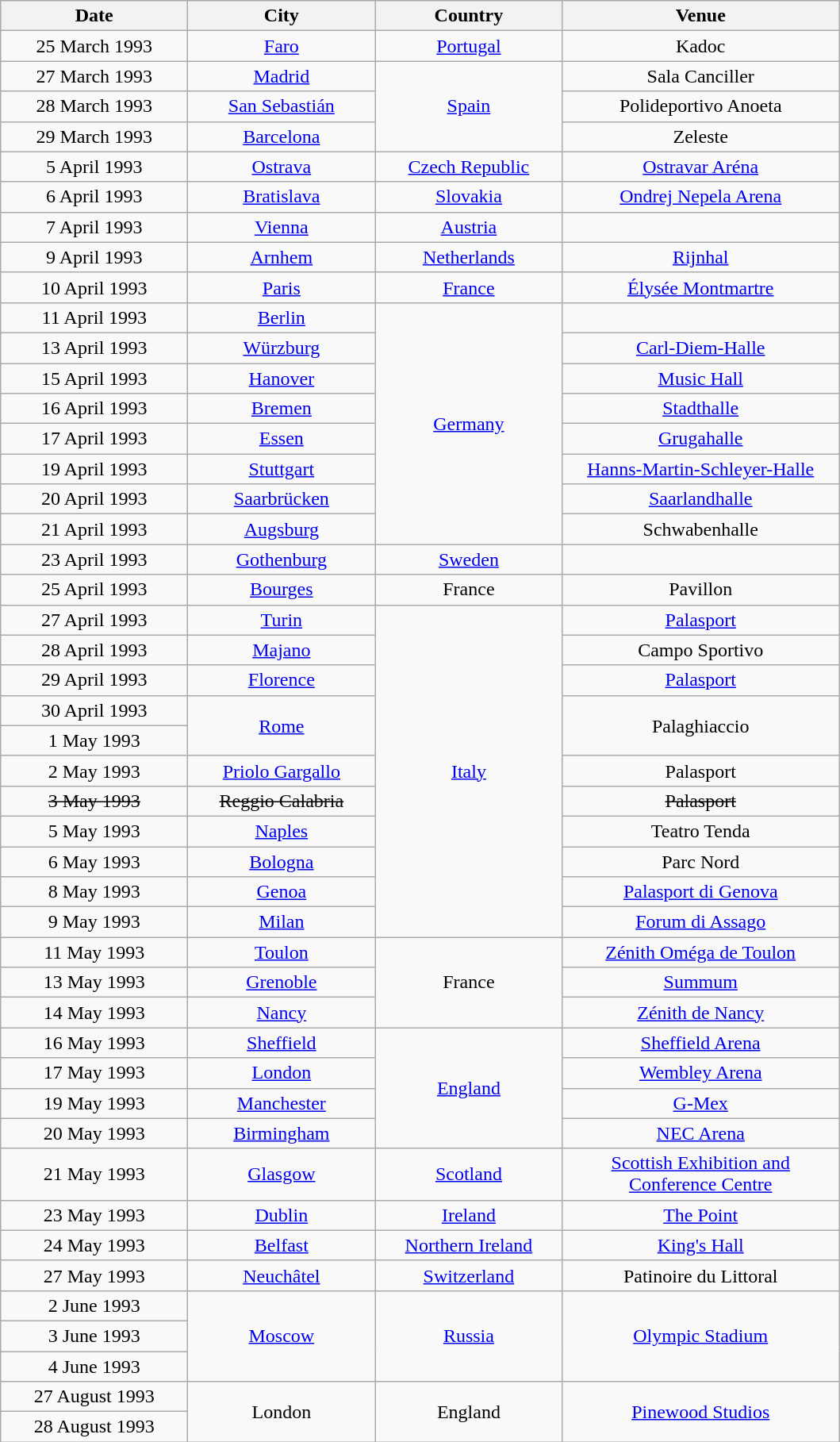<table class="wikitable" style="text-align:center;">
<tr>
<th width="150">Date</th>
<th width="150">City</th>
<th width="150">Country</th>
<th width="225">Venue</th>
</tr>
<tr>
<td>25 March 1993</td>
<td><a href='#'>Faro</a></td>
<td><a href='#'>Portugal</a></td>
<td>Kadoc</td>
</tr>
<tr>
<td>27 March 1993</td>
<td><a href='#'>Madrid</a></td>
<td rowspan="3"><a href='#'>Spain</a></td>
<td>Sala Canciller</td>
</tr>
<tr>
<td>28 March 1993</td>
<td><a href='#'>San Sebastián</a></td>
<td>Polideportivo Anoeta</td>
</tr>
<tr>
<td>29 March 1993</td>
<td><a href='#'>Barcelona</a></td>
<td>Zeleste</td>
</tr>
<tr>
<td>5 April 1993</td>
<td><a href='#'>Ostrava</a></td>
<td><a href='#'>Czech Republic</a></td>
<td><a href='#'>Ostravar Aréna</a></td>
</tr>
<tr>
<td>6 April 1993</td>
<td><a href='#'>Bratislava</a></td>
<td><a href='#'>Slovakia</a></td>
<td><a href='#'>Ondrej Nepela Arena</a></td>
</tr>
<tr>
<td>7 April 1993</td>
<td><a href='#'>Vienna</a></td>
<td><a href='#'>Austria</a></td>
<td></td>
</tr>
<tr>
<td>9 April 1993</td>
<td><a href='#'>Arnhem</a></td>
<td><a href='#'>Netherlands</a></td>
<td><a href='#'>Rijnhal</a></td>
</tr>
<tr>
<td>10 April 1993</td>
<td><a href='#'>Paris</a></td>
<td><a href='#'>France</a></td>
<td><a href='#'>Élysée Montmartre</a></td>
</tr>
<tr>
<td>11 April 1993</td>
<td><a href='#'>Berlin</a></td>
<td rowspan="8"><a href='#'>Germany</a></td>
<td></td>
</tr>
<tr>
<td>13 April 1993</td>
<td><a href='#'>Würzburg</a></td>
<td><a href='#'>Carl-Diem-Halle</a></td>
</tr>
<tr>
<td>15 April 1993</td>
<td><a href='#'>Hanover</a></td>
<td><a href='#'>Music Hall</a></td>
</tr>
<tr>
<td>16 April 1993</td>
<td><a href='#'>Bremen</a></td>
<td><a href='#'>Stadthalle</a></td>
</tr>
<tr>
<td>17 April 1993</td>
<td><a href='#'>Essen</a></td>
<td><a href='#'>Grugahalle</a></td>
</tr>
<tr>
<td>19 April 1993</td>
<td><a href='#'>Stuttgart</a></td>
<td><a href='#'>Hanns-Martin-Schleyer-Halle</a></td>
</tr>
<tr>
<td>20 April 1993</td>
<td><a href='#'>Saarbrücken</a></td>
<td><a href='#'>Saarlandhalle</a></td>
</tr>
<tr>
<td>21 April 1993</td>
<td><a href='#'>Augsburg</a></td>
<td>Schwabenhalle</td>
</tr>
<tr>
<td>23 April 1993</td>
<td><a href='#'>Gothenburg</a></td>
<td><a href='#'>Sweden</a></td>
<td></td>
</tr>
<tr>
<td>25 April 1993</td>
<td><a href='#'>Bourges</a></td>
<td>France</td>
<td>Pavillon</td>
</tr>
<tr>
<td>27 April 1993</td>
<td><a href='#'>Turin</a></td>
<td rowspan="11"><a href='#'>Italy</a></td>
<td><a href='#'>Palasport</a></td>
</tr>
<tr>
<td>28 April 1993</td>
<td><a href='#'>Majano</a></td>
<td>Campo Sportivo</td>
</tr>
<tr>
<td>29 April 1993</td>
<td><a href='#'>Florence</a></td>
<td><a href='#'>Palasport</a></td>
</tr>
<tr>
<td>30 April 1993</td>
<td rowspan="2"><a href='#'>Rome</a></td>
<td rowspan="2">Palaghiaccio</td>
</tr>
<tr>
<td>1 May 1993</td>
</tr>
<tr>
<td>2 May 1993</td>
<td><a href='#'>Priolo Gargallo</a></td>
<td>Palasport</td>
</tr>
<tr>
<td><s>3 May 1993</s></td>
<td><s>Reggio Calabria</s></td>
<td><s>Palasport</s></td>
</tr>
<tr>
<td>5 May 1993</td>
<td><a href='#'>Naples</a></td>
<td>Teatro Tenda</td>
</tr>
<tr>
<td>6 May 1993</td>
<td><a href='#'>Bologna</a></td>
<td>Parc Nord</td>
</tr>
<tr>
<td>8 May 1993</td>
<td><a href='#'>Genoa</a></td>
<td><a href='#'>Palasport di Genova</a></td>
</tr>
<tr>
<td>9 May 1993</td>
<td><a href='#'>Milan</a></td>
<td><a href='#'>Forum di Assago</a></td>
</tr>
<tr>
<td>11 May 1993</td>
<td><a href='#'>Toulon</a></td>
<td rowspan="3">France</td>
<td><a href='#'>Zénith Oméga de Toulon</a></td>
</tr>
<tr>
<td>13 May 1993</td>
<td><a href='#'>Grenoble</a></td>
<td><a href='#'>Summum</a></td>
</tr>
<tr>
<td>14 May 1993</td>
<td><a href='#'>Nancy</a></td>
<td><a href='#'>Zénith de Nancy</a></td>
</tr>
<tr>
<td>16 May 1993</td>
<td><a href='#'>Sheffield</a></td>
<td rowspan="4"><a href='#'>England</a></td>
<td><a href='#'>Sheffield Arena</a></td>
</tr>
<tr>
<td>17 May 1993</td>
<td><a href='#'>London</a></td>
<td><a href='#'>Wembley Arena</a></td>
</tr>
<tr>
<td>19 May 1993</td>
<td><a href='#'>Manchester</a></td>
<td><a href='#'>G-Mex</a></td>
</tr>
<tr>
<td>20 May 1993</td>
<td><a href='#'>Birmingham</a></td>
<td><a href='#'>NEC Arena</a></td>
</tr>
<tr>
<td>21 May 1993</td>
<td><a href='#'>Glasgow</a></td>
<td><a href='#'>Scotland</a></td>
<td><a href='#'>Scottish Exhibition and Conference Centre</a></td>
</tr>
<tr>
<td>23 May 1993</td>
<td><a href='#'>Dublin</a></td>
<td><a href='#'>Ireland</a></td>
<td><a href='#'>The Point</a></td>
</tr>
<tr>
<td>24 May 1993</td>
<td><a href='#'>Belfast</a></td>
<td><a href='#'>Northern Ireland</a></td>
<td><a href='#'>King's Hall</a></td>
</tr>
<tr>
<td>27 May 1993</td>
<td><a href='#'>Neuchâtel</a></td>
<td><a href='#'>Switzerland</a></td>
<td>Patinoire du Littoral</td>
</tr>
<tr>
<td>2 June 1993</td>
<td rowspan="3"><a href='#'>Moscow</a></td>
<td rowspan="3"><a href='#'>Russia</a></td>
<td rowspan="3"><a href='#'>Olympic Stadium</a></td>
</tr>
<tr>
<td>3 June 1993</td>
</tr>
<tr>
<td>4 June 1993</td>
</tr>
<tr>
<td>27 August 1993</td>
<td rowspan="2">London</td>
<td rowspan="2">England</td>
<td rowspan="2"><a href='#'>Pinewood Studios</a></td>
</tr>
<tr>
<td>28 August 1993</td>
</tr>
</table>
